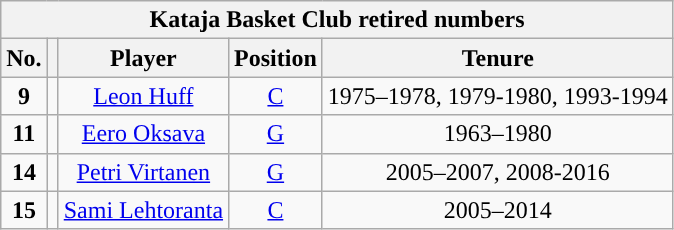<table class="wikitable" style="text-align:center">
<tr>
<th colspan="5">Kataja Basket Club retired numbers</th>
</tr>
<tr>
<th>No.</th>
<th></th>
<th>Player</th>
<th>Position</th>
<th>Tenure</th>
</tr>
<tr>
<td><strong>9</strong></td>
<td></td>
<td><a href='#'>Leon Huff</a></td>
<td><a href='#'>C</a></td>
<td>1975–1978, 1979-1980, 1993-1994</td>
</tr>
<tr>
<td><strong>11</strong></td>
<td></td>
<td><a href='#'>Eero Oksava</a></td>
<td><a href='#'>G</a></td>
<td>1963–1980</td>
</tr>
<tr>
<td><strong>14</strong></td>
<td></td>
<td><a href='#'>Petri Virtanen</a></td>
<td><a href='#'>G</a></td>
<td>2005–2007, 2008-2016</td>
</tr>
<tr>
<td><strong>15</strong></td>
<td></td>
<td><a href='#'>Sami Lehtoranta</a></td>
<td><a href='#'>C</a></td>
<td>2005–2014</td>
</tr>
</table>
